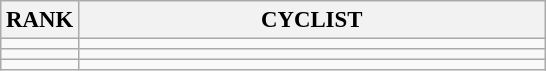<table class="wikitable" style="font-size:95%;">
<tr>
<th>RANK</th>
<th align="left" style="width: 20em">CYCLIST</th>
</tr>
<tr>
<td align="center"></td>
<td></td>
</tr>
<tr>
<td align="center"></td>
<td></td>
</tr>
<tr>
<td align="center"></td>
<td></td>
</tr>
</table>
